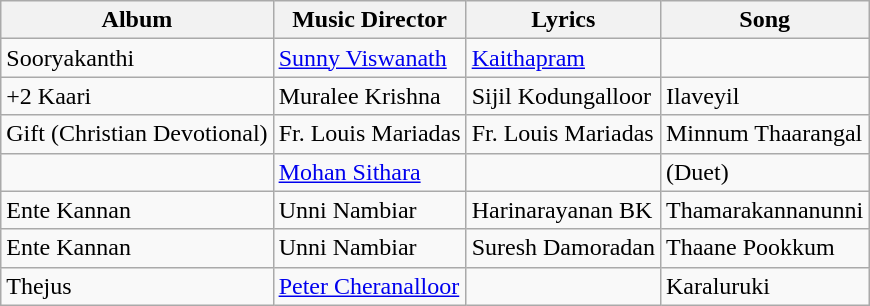<table class="wikitable">
<tr>
<th>Album</th>
<th>Music Director</th>
<th>Lyrics</th>
<th>Song</th>
</tr>
<tr>
<td>Sooryakanthi</td>
<td><a href='#'>Sunny Viswanath</a></td>
<td><a href='#'>Kaithapram</a></td>
<td></td>
</tr>
<tr>
<td>+2 Kaari</td>
<td>Muralee Krishna</td>
<td>Sijil Kodungalloor</td>
<td>Ilaveyil</td>
</tr>
<tr>
<td>Gift (Christian Devotional)</td>
<td>Fr. Louis Mariadas</td>
<td>Fr. Louis Mariadas</td>
<td>Minnum Thaarangal</td>
</tr>
<tr>
<td></td>
<td><a href='#'>Mohan Sithara</a></td>
<td></td>
<td>(Duet)</td>
</tr>
<tr>
<td>Ente Kannan</td>
<td>Unni Nambiar</td>
<td>Harinarayanan BK</td>
<td>Thamarakannanunni</td>
</tr>
<tr>
<td>Ente Kannan</td>
<td>Unni Nambiar</td>
<td>Suresh Damoradan</td>
<td>Thaane Pookkum</td>
</tr>
<tr>
<td>Thejus</td>
<td><a href='#'>Peter Cheranalloor</a></td>
<td></td>
<td>Karaluruki</td>
</tr>
</table>
